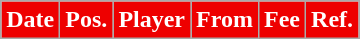<table class="wikitable plainrowheaders sortable">
<tr>
<th style="background:#E00; color:white;">Date</th>
<th style="background:#E00; color:white;">Pos.</th>
<th style="background:#E00; color:white;">Player</th>
<th style="background:#E00; color:white;">From</th>
<th style="background:#E00; color:white;">Fee</th>
<th style="background:#E00; color:white;">Ref.</th>
</tr>
</table>
